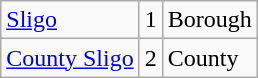<table class="wikitable sortable">
<tr>
<td><a href='#'>Sligo</a></td>
<td align="center">1</td>
<td>Borough</td>
</tr>
<tr>
<td><a href='#'>County Sligo</a></td>
<td align="center">2</td>
<td>County</td>
</tr>
</table>
